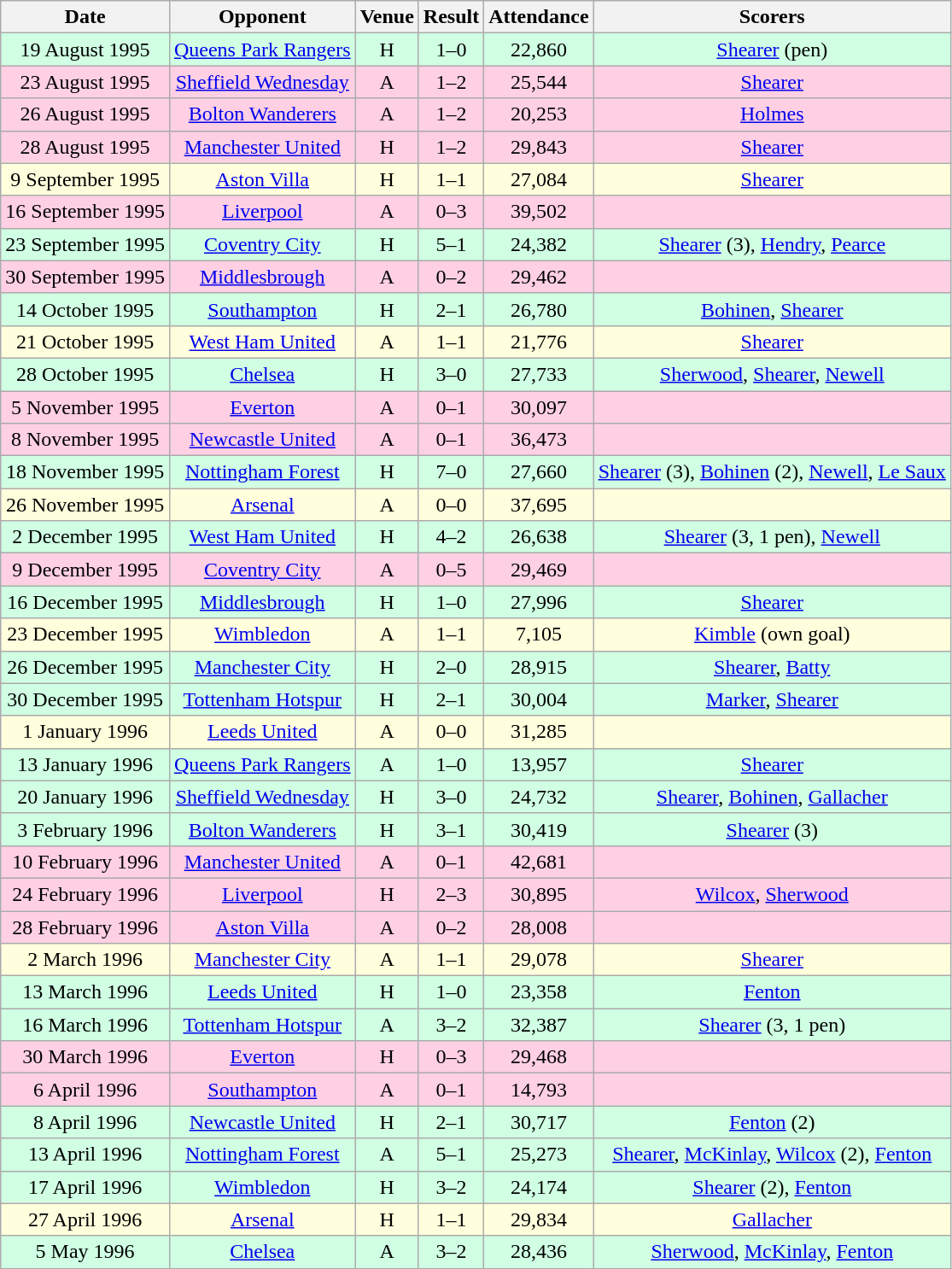<table class="wikitable sortable" style="font-size:100%; text-align:center">
<tr>
<th>Date</th>
<th>Opponent</th>
<th>Venue</th>
<th>Result</th>
<th>Attendance</th>
<th>Scorers</th>
</tr>
<tr style="background-color: #d0ffe3;">
<td>19 August 1995</td>
<td><a href='#'>Queens Park Rangers</a></td>
<td>H</td>
<td>1–0</td>
<td>22,860</td>
<td><a href='#'>Shearer</a> (pen)</td>
</tr>
<tr style="background-color: #ffd0e3;">
<td>23 August 1995</td>
<td><a href='#'>Sheffield Wednesday</a></td>
<td>A</td>
<td>1–2</td>
<td>25,544</td>
<td><a href='#'>Shearer</a></td>
</tr>
<tr style="background-color: #ffd0e3;">
<td>26 August 1995</td>
<td><a href='#'>Bolton Wanderers</a></td>
<td>A</td>
<td>1–2</td>
<td>20,253</td>
<td><a href='#'>Holmes</a></td>
</tr>
<tr style="background-color: #ffd0e3;">
<td>28 August 1995</td>
<td><a href='#'>Manchester United</a></td>
<td>H</td>
<td>1–2</td>
<td>29,843</td>
<td><a href='#'>Shearer</a></td>
</tr>
<tr style="background-color: #ffffdd;">
<td>9 September 1995</td>
<td><a href='#'>Aston Villa</a></td>
<td>H</td>
<td>1–1</td>
<td>27,084</td>
<td><a href='#'>Shearer</a></td>
</tr>
<tr style="background-color: #ffd0e3;">
<td>16 September 1995</td>
<td><a href='#'>Liverpool</a></td>
<td>A</td>
<td>0–3</td>
<td>39,502</td>
<td></td>
</tr>
<tr style="background-color: #d0ffe3;">
<td>23 September 1995</td>
<td><a href='#'>Coventry City</a></td>
<td>H</td>
<td>5–1</td>
<td>24,382</td>
<td><a href='#'>Shearer</a> (3), <a href='#'>Hendry</a>, <a href='#'>Pearce</a></td>
</tr>
<tr style="background-color: #ffd0e3;">
<td>30 September 1995</td>
<td><a href='#'>Middlesbrough</a></td>
<td>A</td>
<td>0–2</td>
<td>29,462</td>
<td></td>
</tr>
<tr style="background-color: #d0ffe3;">
<td>14 October 1995</td>
<td><a href='#'>Southampton</a></td>
<td>H</td>
<td>2–1</td>
<td>26,780</td>
<td><a href='#'>Bohinen</a>, <a href='#'>Shearer</a></td>
</tr>
<tr style="background-color: #ffffdd;">
<td>21 October 1995</td>
<td><a href='#'>West Ham United</a></td>
<td>A</td>
<td>1–1</td>
<td>21,776</td>
<td><a href='#'>Shearer</a></td>
</tr>
<tr style="background-color: #d0ffe3;">
<td>28 October 1995</td>
<td><a href='#'>Chelsea</a></td>
<td>H</td>
<td>3–0</td>
<td>27,733</td>
<td><a href='#'>Sherwood</a>, <a href='#'>Shearer</a>, <a href='#'>Newell</a></td>
</tr>
<tr style="background-color: #ffd0e3;">
<td>5 November 1995</td>
<td><a href='#'>Everton</a></td>
<td>A</td>
<td>0–1</td>
<td>30,097</td>
<td></td>
</tr>
<tr style="background-color: #ffd0e3;">
<td>8 November 1995</td>
<td><a href='#'>Newcastle United</a></td>
<td>A</td>
<td>0–1</td>
<td>36,473</td>
<td></td>
</tr>
<tr style="background-color: #d0ffe3;">
<td>18 November 1995</td>
<td><a href='#'>Nottingham Forest</a></td>
<td>H</td>
<td>7–0</td>
<td>27,660</td>
<td><a href='#'>Shearer</a> (3), <a href='#'>Bohinen</a> (2), <a href='#'>Newell</a>, <a href='#'>Le Saux</a></td>
</tr>
<tr style="background-color: #ffffdd;">
<td>26 November 1995</td>
<td><a href='#'>Arsenal</a></td>
<td>A</td>
<td>0–0</td>
<td>37,695</td>
<td></td>
</tr>
<tr style="background-color: #d0ffe3;">
<td>2 December 1995</td>
<td><a href='#'>West Ham United</a></td>
<td>H</td>
<td>4–2</td>
<td>26,638</td>
<td><a href='#'>Shearer</a> (3, 1 pen), <a href='#'>Newell</a></td>
</tr>
<tr style="background-color: #ffd0e3;">
<td>9 December 1995</td>
<td><a href='#'>Coventry City</a></td>
<td>A</td>
<td>0–5</td>
<td>29,469</td>
<td></td>
</tr>
<tr style="background-color: #d0ffe3;">
<td>16 December 1995</td>
<td><a href='#'>Middlesbrough</a></td>
<td>H</td>
<td>1–0</td>
<td>27,996</td>
<td><a href='#'>Shearer</a></td>
</tr>
<tr style="background-color: #ffffdd;">
<td>23 December 1995</td>
<td><a href='#'>Wimbledon</a></td>
<td>A</td>
<td>1–1</td>
<td>7,105</td>
<td><a href='#'>Kimble</a> (own goal)</td>
</tr>
<tr style="background-color: #d0ffe3;">
<td>26 December 1995</td>
<td><a href='#'>Manchester City</a></td>
<td>H</td>
<td>2–0</td>
<td>28,915</td>
<td><a href='#'>Shearer</a>, <a href='#'>Batty</a></td>
</tr>
<tr style="background-color: #d0ffe3;">
<td>30 December 1995</td>
<td><a href='#'>Tottenham Hotspur</a></td>
<td>H</td>
<td>2–1</td>
<td>30,004</td>
<td><a href='#'>Marker</a>, <a href='#'>Shearer</a></td>
</tr>
<tr style="background-color: #ffffdd;">
<td>1 January 1996</td>
<td><a href='#'>Leeds United</a></td>
<td>A</td>
<td>0–0</td>
<td>31,285</td>
<td></td>
</tr>
<tr style="background-color: #d0ffe3;">
<td>13 January 1996</td>
<td><a href='#'>Queens Park Rangers</a></td>
<td>A</td>
<td>1–0</td>
<td>13,957</td>
<td><a href='#'>Shearer</a></td>
</tr>
<tr style="background-color: #d0ffe3;">
<td>20 January 1996</td>
<td><a href='#'>Sheffield Wednesday</a></td>
<td>H</td>
<td>3–0</td>
<td>24,732</td>
<td><a href='#'>Shearer</a>, <a href='#'>Bohinen</a>, <a href='#'>Gallacher</a></td>
</tr>
<tr style="background-color: #d0ffe3;">
<td>3 February 1996</td>
<td><a href='#'>Bolton Wanderers</a></td>
<td>H</td>
<td>3–1</td>
<td>30,419</td>
<td><a href='#'>Shearer</a> (3)</td>
</tr>
<tr style="background-color: #ffd0e3;">
<td>10 February 1996</td>
<td><a href='#'>Manchester United</a></td>
<td>A</td>
<td>0–1</td>
<td>42,681</td>
<td></td>
</tr>
<tr style="background-color: #ffd0e3;">
<td>24 February 1996</td>
<td><a href='#'>Liverpool</a></td>
<td>H</td>
<td>2–3</td>
<td>30,895</td>
<td><a href='#'>Wilcox</a>, <a href='#'>Sherwood</a></td>
</tr>
<tr style="background-color: #ffd0e3;">
<td>28 February 1996</td>
<td><a href='#'>Aston Villa</a></td>
<td>A</td>
<td>0–2</td>
<td>28,008</td>
<td></td>
</tr>
<tr style="background-color: #ffffdd;">
<td>2 March 1996</td>
<td><a href='#'>Manchester City</a></td>
<td>A</td>
<td>1–1</td>
<td>29,078</td>
<td><a href='#'>Shearer</a></td>
</tr>
<tr style="background-color: #d0ffe3;">
<td>13 March 1996</td>
<td><a href='#'>Leeds United</a></td>
<td>H</td>
<td>1–0</td>
<td>23,358</td>
<td><a href='#'>Fenton</a></td>
</tr>
<tr style="background-color: #d0ffe3;">
<td>16 March 1996</td>
<td><a href='#'>Tottenham Hotspur</a></td>
<td>A</td>
<td>3–2</td>
<td>32,387</td>
<td><a href='#'>Shearer</a> (3, 1 pen)</td>
</tr>
<tr style="background-color: #ffd0e3;">
<td>30 March 1996</td>
<td><a href='#'>Everton</a></td>
<td>H</td>
<td>0–3</td>
<td>29,468</td>
<td></td>
</tr>
<tr style="background-color: #ffd0e3;">
<td>6 April 1996</td>
<td><a href='#'>Southampton</a></td>
<td>A</td>
<td>0–1</td>
<td>14,793</td>
<td></td>
</tr>
<tr style="background-color: #d0ffe3;">
<td>8 April 1996</td>
<td><a href='#'>Newcastle United</a></td>
<td>H</td>
<td>2–1</td>
<td>30,717</td>
<td><a href='#'>Fenton</a> (2)</td>
</tr>
<tr style="background-color: #d0ffe3;">
<td>13 April 1996</td>
<td><a href='#'>Nottingham Forest</a></td>
<td>A</td>
<td>5–1</td>
<td>25,273</td>
<td><a href='#'>Shearer</a>, <a href='#'>McKinlay</a>, <a href='#'>Wilcox</a> (2), <a href='#'>Fenton</a></td>
</tr>
<tr style="background-color: #d0ffe3;">
<td>17 April 1996</td>
<td><a href='#'>Wimbledon</a></td>
<td>H</td>
<td>3–2</td>
<td>24,174</td>
<td><a href='#'>Shearer</a> (2), <a href='#'>Fenton</a></td>
</tr>
<tr style="background-color: #ffffdd;">
<td>27 April 1996</td>
<td><a href='#'>Arsenal</a></td>
<td>H</td>
<td>1–1</td>
<td>29,834</td>
<td><a href='#'>Gallacher</a></td>
</tr>
<tr style="background-color: #d0ffe3;">
<td>5 May 1996</td>
<td><a href='#'>Chelsea</a></td>
<td>A</td>
<td>3–2</td>
<td>28,436</td>
<td><a href='#'>Sherwood</a>, <a href='#'>McKinlay</a>, <a href='#'>Fenton</a></td>
</tr>
</table>
